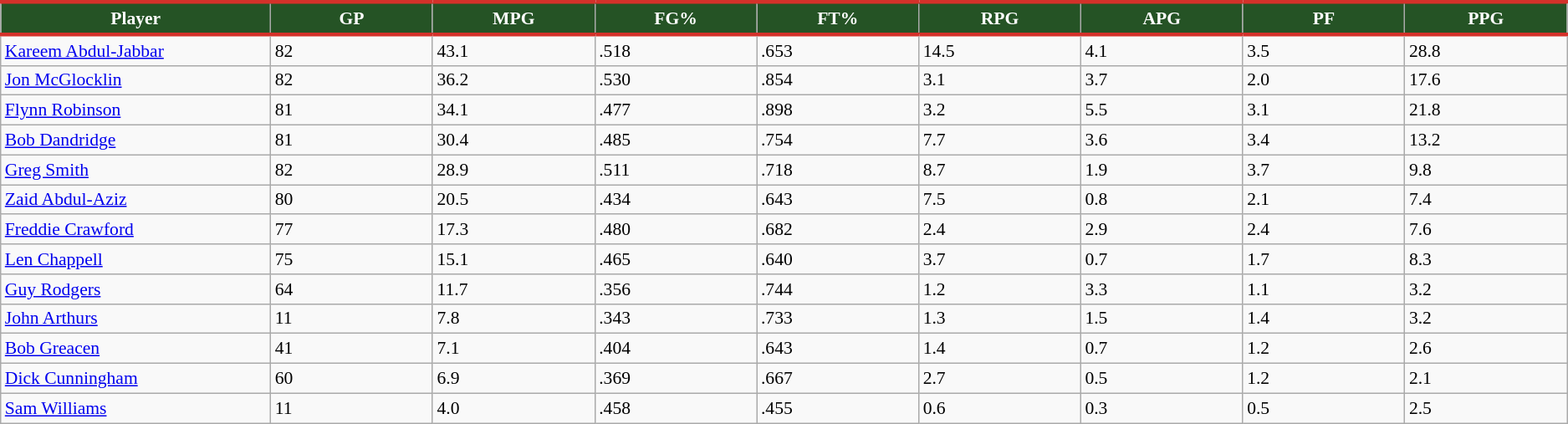<table class="wikitable sortable" style="font-size: 90%">
<tr>
<th style="background:#255325; color:#FFFFFF; border-top:#D4312A 3px solid; border-bottom:#D4312A 3px solid;"  width="10%">Player</th>
<th style="background:#255325; color:#FFFFFF; border-top:#D4312A 3px solid; border-bottom:#D4312A 3px solid;" width="6%">GP</th>
<th style="background:#255325; color:#FFFFFF; border-top:#D4312A 3px solid; border-bottom:#D4312A 3px solid;" width="6%">MPG</th>
<th style="background:#255325; color:#FFFFFF; border-top:#D4312A 3px solid; border-bottom:#D4312A 3px solid;" width="6%">FG%</th>
<th style="background:#255325; color:#FFFFFF; border-top:#D4312A 3px solid; border-bottom:#D4312A 3px solid;" width="6%">FT%</th>
<th style="background:#255325; color:#FFFFFF; border-top:#D4312A 3px solid; border-bottom:#D4312A 3px solid;" width="6%">RPG</th>
<th style="background:#255325; color:#FFFFFF; border-top:#D4312A 3px solid; border-bottom:#D4312A 3px solid;" width="6%">APG</th>
<th style="background:#255325; color:#FFFFFF; border-top:#D4312A 3px solid; border-bottom:#D4312A 3px solid;" width="6%">PF</th>
<th style="background:#255325; color:#FFFFFF; border-top:#D4312A 3px solid; border-bottom:#D4312A 3px solid;" width="6%">PPG</th>
</tr>
<tr>
<td><a href='#'>Kareem Abdul-Jabbar</a></td>
<td>82</td>
<td>43.1</td>
<td>.518</td>
<td>.653</td>
<td>14.5</td>
<td>4.1</td>
<td>3.5</td>
<td>28.8</td>
</tr>
<tr>
<td><a href='#'>Jon McGlocklin</a></td>
<td>82</td>
<td>36.2</td>
<td>.530</td>
<td>.854</td>
<td>3.1</td>
<td>3.7</td>
<td>2.0</td>
<td>17.6</td>
</tr>
<tr>
<td><a href='#'>Flynn Robinson</a></td>
<td>81</td>
<td>34.1</td>
<td>.477</td>
<td>.898</td>
<td>3.2</td>
<td>5.5</td>
<td>3.1</td>
<td>21.8</td>
</tr>
<tr>
<td><a href='#'>Bob Dandridge</a></td>
<td>81</td>
<td>30.4</td>
<td>.485</td>
<td>.754</td>
<td>7.7</td>
<td>3.6</td>
<td>3.4</td>
<td>13.2</td>
</tr>
<tr>
<td><a href='#'>Greg Smith</a></td>
<td>82</td>
<td>28.9</td>
<td>.511</td>
<td>.718</td>
<td>8.7</td>
<td>1.9</td>
<td>3.7</td>
<td>9.8</td>
</tr>
<tr>
<td><a href='#'>Zaid Abdul-Aziz</a></td>
<td>80</td>
<td>20.5</td>
<td>.434</td>
<td>.643</td>
<td>7.5</td>
<td>0.8</td>
<td>2.1</td>
<td>7.4</td>
</tr>
<tr>
<td><a href='#'>Freddie Crawford</a></td>
<td>77</td>
<td>17.3</td>
<td>.480</td>
<td>.682</td>
<td>2.4</td>
<td>2.9</td>
<td>2.4</td>
<td>7.6</td>
</tr>
<tr>
<td><a href='#'>Len Chappell</a></td>
<td>75</td>
<td>15.1</td>
<td>.465</td>
<td>.640</td>
<td>3.7</td>
<td>0.7</td>
<td>1.7</td>
<td>8.3</td>
</tr>
<tr>
<td><a href='#'>Guy Rodgers</a></td>
<td>64</td>
<td>11.7</td>
<td>.356</td>
<td>.744</td>
<td>1.2</td>
<td>3.3</td>
<td>1.1</td>
<td>3.2</td>
</tr>
<tr>
<td><a href='#'>John Arthurs</a></td>
<td>11</td>
<td>7.8</td>
<td>.343</td>
<td>.733</td>
<td>1.3</td>
<td>1.5</td>
<td>1.4</td>
<td>3.2</td>
</tr>
<tr>
<td><a href='#'>Bob Greacen</a></td>
<td>41</td>
<td>7.1</td>
<td>.404</td>
<td>.643</td>
<td>1.4</td>
<td>0.7</td>
<td>1.2</td>
<td>2.6</td>
</tr>
<tr>
<td><a href='#'>Dick Cunningham</a></td>
<td>60</td>
<td>6.9</td>
<td>.369</td>
<td>.667</td>
<td>2.7</td>
<td>0.5</td>
<td>1.2</td>
<td>2.1</td>
</tr>
<tr>
<td><a href='#'>Sam Williams</a></td>
<td>11</td>
<td>4.0</td>
<td>.458</td>
<td>.455</td>
<td>0.6</td>
<td>0.3</td>
<td>0.5</td>
<td>2.5</td>
</tr>
</table>
